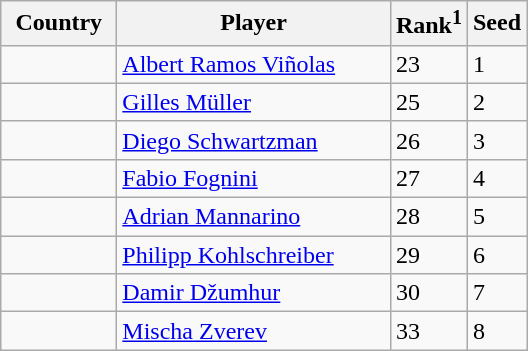<table class="sortable wikitable">
<tr>
<th width=70>Country</th>
<th width=175>Player</th>
<th>Rank<sup>1</sup></th>
<th>Seed</th>
</tr>
<tr>
<td></td>
<td><a href='#'>Albert Ramos Viñolas</a></td>
<td>23</td>
<td>1</td>
</tr>
<tr>
<td></td>
<td><a href='#'>Gilles Müller</a></td>
<td>25</td>
<td>2</td>
</tr>
<tr>
<td></td>
<td><a href='#'>Diego Schwartzman</a></td>
<td>26</td>
<td>3</td>
</tr>
<tr>
<td></td>
<td><a href='#'>Fabio Fognini</a></td>
<td>27</td>
<td>4</td>
</tr>
<tr>
<td></td>
<td><a href='#'>Adrian Mannarino</a></td>
<td>28</td>
<td>5</td>
</tr>
<tr>
<td></td>
<td><a href='#'>Philipp Kohlschreiber</a></td>
<td>29</td>
<td>6</td>
</tr>
<tr>
<td></td>
<td><a href='#'>Damir Džumhur</a></td>
<td>30</td>
<td>7</td>
</tr>
<tr>
<td></td>
<td><a href='#'>Mischa Zverev</a></td>
<td>33</td>
<td>8</td>
</tr>
</table>
